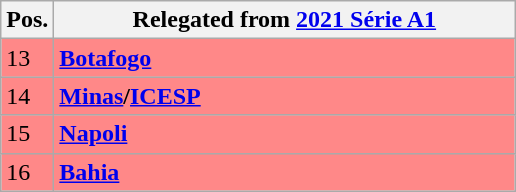<table class="wikitable">
<tr>
<th style="text-align:center;">Pos.</th>
<th width=300>Relegated from <a href='#'>2021 Série A1</a></th>
</tr>
<tr style="background: #FF8888;">
<td>13</td>
<td><strong><a href='#'>Botafogo</a></strong></td>
</tr>
<tr style="background: #FF8888;">
<td>14</td>
<td><strong><a href='#'>Minas</a>/<a href='#'>ICESP</a></strong></td>
</tr>
<tr style="background: #FF8888;">
<td>15</td>
<td><strong><a href='#'>Napoli</a></strong></td>
</tr>
<tr style="background: #FF8888;">
<td>16</td>
<td><strong><a href='#'>Bahia</a></strong></td>
</tr>
</table>
